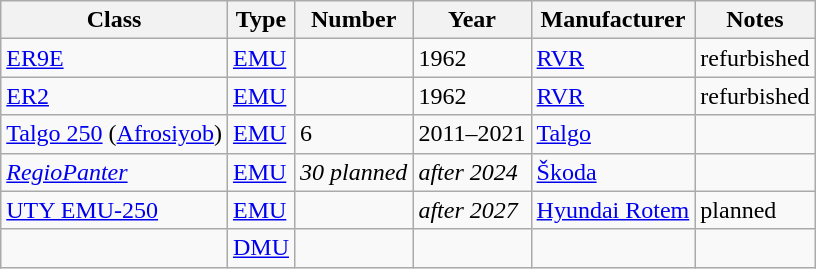<table class="wikitable">
<tr>
<th>Class</th>
<th>Type</th>
<th>Number</th>
<th>Year</th>
<th>Manufacturer</th>
<th>Notes</th>
</tr>
<tr>
<td><a href='#'>ER9E</a></td>
<td><a href='#'>EMU</a></td>
<td></td>
<td>1962</td>
<td><a href='#'>RVR</a></td>
<td>refurbished</td>
</tr>
<tr>
<td><a href='#'>ER2</a></td>
<td><a href='#'>EMU</a></td>
<td></td>
<td>1962</td>
<td><a href='#'>RVR</a></td>
<td>refurbished</td>
</tr>
<tr>
<td><a href='#'>Talgo 250</a> (<a href='#'>Afrosiyob</a>)</td>
<td><a href='#'>EMU</a></td>
<td>6</td>
<td>2011–2021</td>
<td><a href='#'>Talgo</a></td>
<td></td>
</tr>
<tr>
<td><em><a href='#'>RegioPanter</a></em></td>
<td><a href='#'>EMU</a></td>
<td><em>30 planned</em></td>
<td><em>after 2024</em></td>
<td><a href='#'>Škoda</a></td>
<td></td>
</tr>
<tr>
<td><a href='#'>UTY EMU-250</a></td>
<td><a href='#'>EMU</a></td>
<td></td>
<td><em>after 2027</em></td>
<td><a href='#'>Hyundai Rotem</a></td>
<td>planned</td>
</tr>
<tr>
<td></td>
<td><a href='#'>DMU</a></td>
<td></td>
<td></td>
<td></td>
<td></td>
</tr>
</table>
